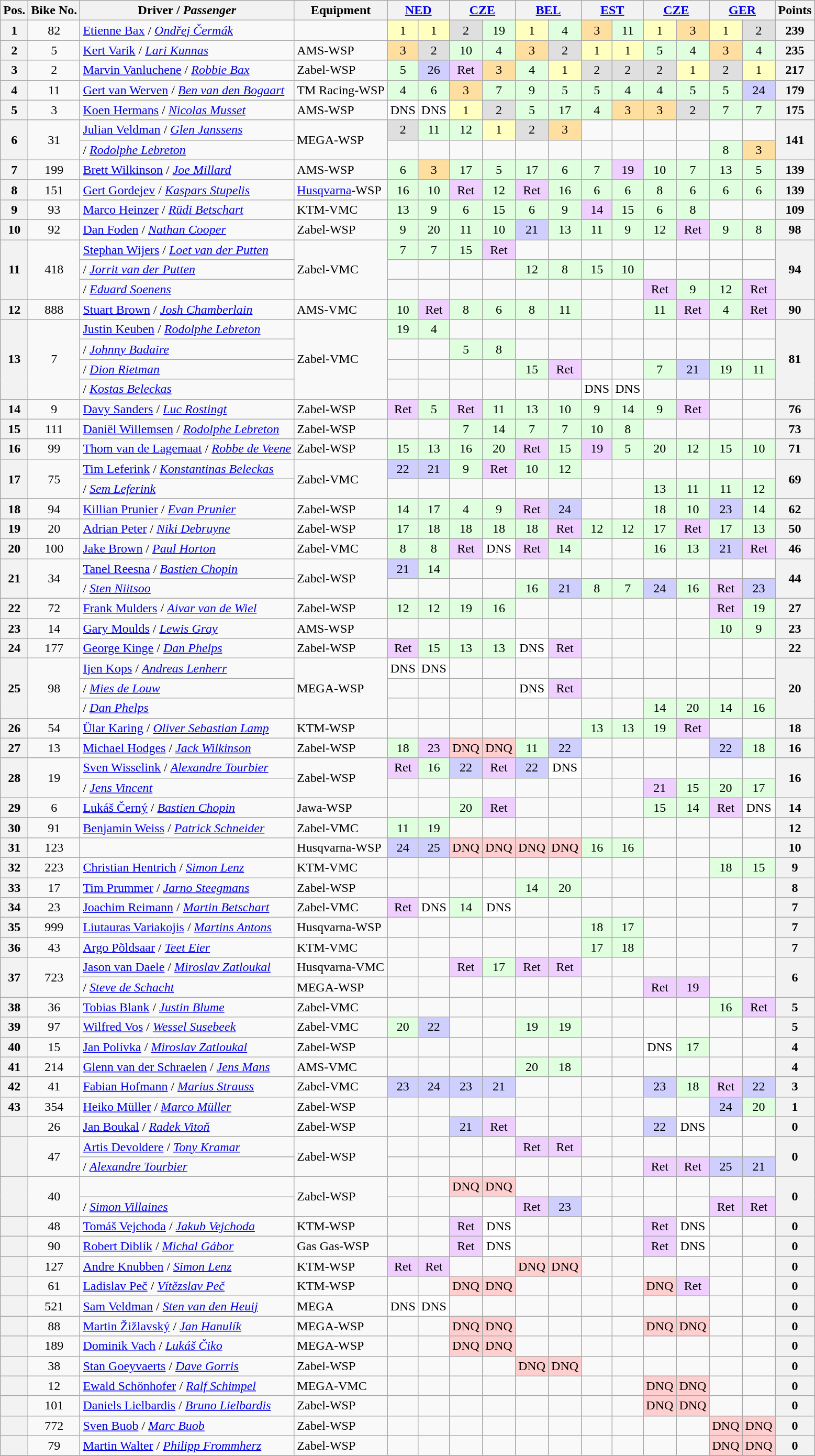<table class="wikitable" style="font-size: 100%; text-align:center">
<tr valign="top">
<th valign="middle">Pos.</th>
<th valign="middle">Bike No.</th>
<th valign="middle">Driver / <em>Passenger</em></th>
<th valign="middle">Equipment</th>
<th colspan=2><a href='#'>NED</a><br></th>
<th colspan=2><a href='#'>CZE</a><br></th>
<th colspan=2><a href='#'>BEL</a><br></th>
<th colspan=2><a href='#'>EST</a><br></th>
<th colspan=2><a href='#'>CZE</a><br></th>
<th colspan=2><a href='#'>GER</a><br></th>
<th valign="middle">Points</th>
</tr>
<tr>
<th>1</th>
<td>82</td>
<td align=left> <a href='#'>Etienne Bax</a> /  <em><a href='#'>Ondřej Čermák</a></em></td>
<td align=left></td>
<td style="background:#ffffbf;">1</td>
<td style="background:#ffffbf;">1</td>
<td style="background:#dfdfdf;">2</td>
<td style="background:#dfffdf;">19</td>
<td style="background:#ffffbf;">1</td>
<td style="background:#dfffdf;">4</td>
<td style="background:#ffdf9f;">3</td>
<td style="background:#dfffdf;">11</td>
<td style="background:#ffffbf;">1</td>
<td style="background:#ffdf9f;">3</td>
<td style="background:#ffffbf;">1</td>
<td style="background:#dfdfdf;">2</td>
<th>239</th>
</tr>
<tr>
<th>2</th>
<td>5</td>
<td align=left> <a href='#'>Kert Varik</a> /  <em><a href='#'>Lari Kunnas</a></em></td>
<td align=left>AMS-WSP</td>
<td style="background:#ffdf9f;">3</td>
<td style="background:#dfdfdf;">2</td>
<td style="background:#dfffdf;">10</td>
<td style="background:#dfffdf;">4</td>
<td style="background:#ffdf9f;">3</td>
<td style="background:#dfdfdf;">2</td>
<td style="background:#ffffbf;">1</td>
<td style="background:#ffffbf;">1</td>
<td style="background:#dfffdf;">5</td>
<td style="background:#dfffdf;">4</td>
<td style="background:#ffdf9f;">3</td>
<td style="background:#dfffdf;">4</td>
<th>235</th>
</tr>
<tr>
<th>3</th>
<td>2</td>
<td align=left> <a href='#'>Marvin Vanluchene</a> /  <em><a href='#'>Robbie Bax</a></em></td>
<td align=left>Zabel-WSP</td>
<td style="background:#dfffdf;">5</td>
<td style="background:#cfcfff;">26</td>
<td style="background:#efcfff;">Ret</td>
<td style="background:#ffdf9f;">3</td>
<td style="background:#dfffdf;">4</td>
<td style="background:#ffffbf;">1</td>
<td style="background:#dfdfdf;">2</td>
<td style="background:#dfdfdf;">2</td>
<td style="background:#dfdfdf;">2</td>
<td style="background:#ffffbf;">1</td>
<td style="background:#dfdfdf;">2</td>
<td style="background:#ffffbf;">1</td>
<th>217</th>
</tr>
<tr>
<th>4</th>
<td>11</td>
<td align=left> <a href='#'>Gert van Werven</a> /  <em><a href='#'>Ben van den Bogaart</a></em></td>
<td align=left>TM Racing-WSP</td>
<td style="background:#dfffdf;">4</td>
<td style="background:#dfffdf;">6</td>
<td style="background:#ffdf9f;">3</td>
<td style="background:#dfffdf;">7</td>
<td style="background:#dfffdf;">9</td>
<td style="background:#dfffdf;">5</td>
<td style="background:#dfffdf;">5</td>
<td style="background:#dfffdf;">4</td>
<td style="background:#dfffdf;">4</td>
<td style="background:#dfffdf;">5</td>
<td style="background:#dfffdf;">5</td>
<td style="background:#cfcfff;">24</td>
<th>179</th>
</tr>
<tr>
<th>5</th>
<td>3</td>
<td align=left> <a href='#'>Koen Hermans</a> /  <em><a href='#'>Nicolas Musset</a></em></td>
<td align=left>AMS-WSP</td>
<td style="background:#ffffff;">DNS</td>
<td style="background:#ffffff;">DNS</td>
<td style="background:#ffffbf;">1</td>
<td style="background:#dfdfdf;">2</td>
<td style="background:#dfffdf;">5</td>
<td style="background:#dfffdf;">17</td>
<td style="background:#dfffdf;">4</td>
<td style="background:#ffdf9f;">3</td>
<td style="background:#ffdf9f;">3</td>
<td style="background:#dfdfdf;">2</td>
<td style="background:#dfffdf;">7</td>
<td style="background:#dfffdf;">7</td>
<th>175</th>
</tr>
<tr>
<th rowspan=2>6</th>
<td rowspan=2>31</td>
<td align=left> <a href='#'>Julian Veldman</a> /  <em><a href='#'>Glen Janssens</a></em></td>
<td rowspan=2 align=left>MEGA-WSP</td>
<td style="background:#dfdfdf;">2</td>
<td style="background:#dfffdf;">11</td>
<td style="background:#dfffdf;">12</td>
<td style="background:#ffffbf;">1</td>
<td style="background:#dfdfdf;">2</td>
<td style="background:#ffdf9f;">3</td>
<td></td>
<td></td>
<td></td>
<td></td>
<td></td>
<td></td>
<th rowspan=2>141</th>
</tr>
<tr>
<td align=left>/  <em><a href='#'>Rodolphe Lebreton</a></em></td>
<td></td>
<td></td>
<td></td>
<td></td>
<td></td>
<td></td>
<td></td>
<td></td>
<td></td>
<td></td>
<td style="background:#dfffdf;">8</td>
<td style="background:#ffdf9f;">3</td>
</tr>
<tr>
<th>7</th>
<td>199</td>
<td align=left> <a href='#'>Brett Wilkinson</a> /  <em><a href='#'>Joe Millard</a></em></td>
<td align=left>AMS-WSP</td>
<td style="background:#dfffdf;">6</td>
<td style="background:#ffdf9f;">3</td>
<td style="background:#dfffdf;">17</td>
<td style="background:#dfffdf;">5</td>
<td style="background:#dfffdf;">17</td>
<td style="background:#dfffdf;">6</td>
<td style="background:#dfffdf;">7</td>
<td style="background:#efcfff;">19</td>
<td style="background:#dfffdf;">10</td>
<td style="background:#dfffdf;">7</td>
<td style="background:#dfffdf;">13</td>
<td style="background:#dfffdf;">5</td>
<th>139</th>
</tr>
<tr>
<th>8</th>
<td>151</td>
<td align=left> <a href='#'>Gert Gordejev</a> /  <em><a href='#'>Kaspars Stupelis</a></em></td>
<td align=left><a href='#'>Husqvarna</a>-WSP</td>
<td style="background:#dfffdf;">16</td>
<td style="background:#dfffdf;">10</td>
<td style="background:#efcfff;">Ret</td>
<td style="background:#dfffdf;">12</td>
<td style="background:#efcfff;">Ret</td>
<td style="background:#dfffdf;">16</td>
<td style="background:#dfffdf;">6</td>
<td style="background:#dfffdf;">6</td>
<td style="background:#dfffdf;">8</td>
<td style="background:#dfffdf;">6</td>
<td style="background:#dfffdf;">6</td>
<td style="background:#dfffdf;">6</td>
<th>139</th>
</tr>
<tr>
<th>9</th>
<td>93</td>
<td align=left> <a href='#'>Marco Heinzer</a> /  <em><a href='#'>Rüdi Betschart</a></em></td>
<td align=left>KTM-VMC</td>
<td style="background:#dfffdf;">13</td>
<td style="background:#dfffdf;">9</td>
<td style="background:#dfffdf;">6</td>
<td style="background:#dfffdf;">15</td>
<td style="background:#dfffdf;">6</td>
<td style="background:#dfffdf;">9</td>
<td style="background:#efcfff;">14</td>
<td style="background:#dfffdf;">15</td>
<td style="background:#dfffdf;">6</td>
<td style="background:#dfffdf;">8</td>
<td></td>
<td></td>
<th>109</th>
</tr>
<tr>
<th>10</th>
<td>92</td>
<td align=left> <a href='#'>Dan Foden</a> /  <em><a href='#'>Nathan Cooper</a></em></td>
<td align=left>Zabel-WSP</td>
<td style="background:#dfffdf;">9</td>
<td style="background:#dfffdf;">20</td>
<td style="background:#dfffdf;">11</td>
<td style="background:#dfffdf;">10</td>
<td style="background:#cfcfff;">21</td>
<td style="background:#dfffdf;">13</td>
<td style="background:#dfffdf;">11</td>
<td style="background:#dfffdf;">9</td>
<td style="background:#dfffdf;">12</td>
<td style="background:#efcfff;">Ret</td>
<td style="background:#dfffdf;">9</td>
<td style="background:#dfffdf;">8</td>
<th>98</th>
</tr>
<tr>
<th rowspan=3>11</th>
<td rowspan=3>418</td>
<td align=left> <a href='#'>Stephan Wijers</a> /  <em><a href='#'>Loet van der Putten</a></em></td>
<td rowspan=3 align=left>Zabel-VMC</td>
<td style="background:#dfffdf;">7</td>
<td style="background:#dfffdf;">7</td>
<td style="background:#dfffdf;">15</td>
<td style="background:#efcfff;">Ret</td>
<td></td>
<td></td>
<td></td>
<td></td>
<td></td>
<td></td>
<td></td>
<td></td>
<th rowspan=3>94</th>
</tr>
<tr>
<td align=left>/  <em><a href='#'>Jorrit van der Putten</a></em></td>
<td></td>
<td></td>
<td></td>
<td></td>
<td style="background:#dfffdf;">12</td>
<td style="background:#dfffdf;">8</td>
<td style="background:#dfffdf;">15</td>
<td style="background:#dfffdf;">10</td>
<td></td>
<td></td>
<td></td>
<td></td>
</tr>
<tr>
<td align=left>/  <em><a href='#'>Eduard Soenens</a></em></td>
<td></td>
<td></td>
<td></td>
<td></td>
<td></td>
<td></td>
<td></td>
<td></td>
<td style="background:#efcfff;">Ret</td>
<td style="background:#dfffdf;">9</td>
<td style="background:#dfffdf;">12</td>
<td style="background:#efcfff;">Ret</td>
</tr>
<tr>
<th>12</th>
<td>888</td>
<td align=left> <a href='#'>Stuart Brown</a> /  <em><a href='#'>Josh Chamberlain</a></em></td>
<td align=left>AMS-VMC</td>
<td style="background:#dfffdf;">10</td>
<td style="background:#efcfff;">Ret</td>
<td style="background:#dfffdf;">8</td>
<td style="background:#dfffdf;">6</td>
<td style="background:#dfffdf;">8</td>
<td style="background:#dfffdf;">11</td>
<td></td>
<td></td>
<td style="background:#dfffdf;">11</td>
<td style="background:#efcfff;">Ret</td>
<td style="background:#dfffdf;">4</td>
<td style="background:#efcfff;">Ret</td>
<th>90</th>
</tr>
<tr>
<th rowspan=4>13</th>
<td rowspan=4>7</td>
<td align=left> <a href='#'>Justin Keuben</a> /  <em><a href='#'>Rodolphe Lebreton</a></em></td>
<td rowspan=4 align=left>Zabel-VMC</td>
<td style="background:#dfffdf;">19</td>
<td style="background:#dfffdf;">4</td>
<td></td>
<td></td>
<td></td>
<td></td>
<td></td>
<td></td>
<td></td>
<td></td>
<td></td>
<td></td>
<th rowspan=4>81</th>
</tr>
<tr>
<td align=left>/  <em><a href='#'>Johnny Badaire</a></em></td>
<td></td>
<td></td>
<td style="background:#dfffdf;">5</td>
<td style="background:#dfffdf;">8</td>
<td></td>
<td></td>
<td></td>
<td></td>
<td></td>
<td></td>
<td></td>
<td></td>
</tr>
<tr>
<td align=left>/  <em><a href='#'>Dion Rietman</a></em></td>
<td></td>
<td></td>
<td></td>
<td></td>
<td style="background:#dfffdf;">15</td>
<td style="background:#efcfff;">Ret</td>
<td></td>
<td></td>
<td style="background:#dfffdf;">7</td>
<td style="background:#cfcfff;">21</td>
<td style="background:#dfffdf;">19</td>
<td style="background:#dfffdf;">11</td>
</tr>
<tr>
<td align=left>/  <em><a href='#'>Kostas Beleckas</a></em></td>
<td></td>
<td></td>
<td></td>
<td></td>
<td></td>
<td></td>
<td style="background:#ffffff;">DNS</td>
<td style="background:#ffffff;">DNS</td>
<td></td>
<td></td>
<td></td>
<td></td>
</tr>
<tr>
<th>14</th>
<td>9</td>
<td align=left> <a href='#'>Davy Sanders</a> /  <em><a href='#'>Luc Rostingt</a></em></td>
<td align=left>Zabel-WSP</td>
<td style="background:#efcfff;">Ret</td>
<td style="background:#dfffdf;">5</td>
<td style="background:#efcfff;">Ret</td>
<td style="background:#dfffdf;">11</td>
<td style="background:#dfffdf;">13</td>
<td style="background:#dfffdf;">10</td>
<td style="background:#dfffdf;">9</td>
<td style="background:#dfffdf;">14</td>
<td style="background:#dfffdf;">9</td>
<td style="background:#efcfff;">Ret</td>
<td></td>
<td></td>
<th>76</th>
</tr>
<tr>
<th>15</th>
<td>111</td>
<td align=left> <a href='#'>Daniël Willemsen</a> /  <em><a href='#'>Rodolphe Lebreton</a></em></td>
<td align=left>Zabel-WSP</td>
<td></td>
<td></td>
<td style="background:#dfffdf;">7</td>
<td style="background:#dfffdf;">14</td>
<td style="background:#dfffdf;">7</td>
<td style="background:#dfffdf;">7</td>
<td style="background:#dfffdf;">10</td>
<td style="background:#dfffdf;">8</td>
<td></td>
<td></td>
<td></td>
<td></td>
<th>73</th>
</tr>
<tr>
<th>16</th>
<td>99</td>
<td align=left> <a href='#'>Thom van de Lagemaat</a> /  <em><a href='#'>Robbe de Veene</a></em></td>
<td align=left>Zabel-WSP</td>
<td style="background:#dfffdf;">15</td>
<td style="background:#dfffdf;">13</td>
<td style="background:#dfffdf;">16</td>
<td style="background:#dfffdf;">20</td>
<td style="background:#efcfff;">Ret</td>
<td style="background:#dfffdf;">15</td>
<td style="background:#efcfff;">19</td>
<td style="background:#dfffdf;">5</td>
<td style="background:#dfffdf;">20</td>
<td style="background:#dfffdf;">12</td>
<td style="background:#dfffdf;">15</td>
<td style="background:#dfffdf;">10</td>
<th>71</th>
</tr>
<tr>
<th rowspan=2>17</th>
<td rowspan=2>75</td>
<td align=left> <a href='#'>Tim Leferink</a> /  <em><a href='#'>Konstantinas Beleckas</a></em></td>
<td rowspan=2 align=left>Zabel-VMC</td>
<td style="background:#cfcfff;">22</td>
<td style="background:#cfcfff;">21</td>
<td style="background:#dfffdf;">9</td>
<td style="background:#efcfff;">Ret</td>
<td style="background:#dfffdf;">10</td>
<td style="background:#dfffdf;">12</td>
<td></td>
<td></td>
<td></td>
<td></td>
<td></td>
<td></td>
<th rowspan=2>69</th>
</tr>
<tr>
<td align=left>/  <em><a href='#'>Sem Leferink</a></em></td>
<td></td>
<td></td>
<td></td>
<td></td>
<td></td>
<td></td>
<td></td>
<td></td>
<td style="background:#dfffdf;">13</td>
<td style="background:#dfffdf;">11</td>
<td style="background:#dfffdf;">11</td>
<td style="background:#dfffdf;">12</td>
</tr>
<tr>
<th>18</th>
<td>94</td>
<td align=left> <a href='#'>Killian Prunier</a> /  <em><a href='#'>Evan Prunier</a></em></td>
<td align=left>Zabel-WSP</td>
<td style="background:#dfffdf;">14</td>
<td style="background:#dfffdf;">17</td>
<td style="background:#dfffdf;">4</td>
<td style="background:#dfffdf;">9</td>
<td style="background:#efcfff;">Ret</td>
<td style="background:#cfcfff;">24</td>
<td></td>
<td></td>
<td style="background:#dfffdf;">18</td>
<td style="background:#dfffdf;">10</td>
<td style="background:#cfcfff;">23</td>
<td style="background:#dfffdf;">14</td>
<th>62</th>
</tr>
<tr>
<th>19</th>
<td>20</td>
<td align=left> <a href='#'>Adrian Peter</a> /  <em><a href='#'>Niki Debruyne</a></em></td>
<td align=left>Zabel-WSP</td>
<td style="background:#dfffdf;">17</td>
<td style="background:#dfffdf;">18</td>
<td style="background:#dfffdf;">18</td>
<td style="background:#dfffdf;">18</td>
<td style="background:#dfffdf;">18</td>
<td style="background:#efcfff;">Ret</td>
<td style="background:#dfffdf;">12</td>
<td style="background:#dfffdf;">12</td>
<td style="background:#dfffdf;">17</td>
<td style="background:#efcfff;">Ret</td>
<td style="background:#dfffdf;">17</td>
<td style="background:#dfffdf;">13</td>
<th>50</th>
</tr>
<tr>
<th>20</th>
<td>100</td>
<td align=left> <a href='#'>Jake Brown</a> /  <em><a href='#'>Paul Horton</a></em></td>
<td align=left>Zabel-VMC</td>
<td style="background:#dfffdf;">8</td>
<td style="background:#dfffdf;">8</td>
<td style="background:#efcfff;">Ret</td>
<td style="background:#ffffff;">DNS</td>
<td style="background:#efcfff;">Ret</td>
<td style="background:#dfffdf;">14</td>
<td></td>
<td></td>
<td style="background:#dfffdf;">16</td>
<td style="background:#dfffdf;">13</td>
<td style="background:#cfcfff;">21</td>
<td style="background:#efcfff;">Ret</td>
<th>46</th>
</tr>
<tr>
<th rowspan=2>21</th>
<td rowspan=2>34</td>
<td align=left> <a href='#'>Tanel Reesna</a> /  <em><a href='#'>Bastien Chopin</a></em></td>
<td rowspan=2 align=left>Zabel-WSP</td>
<td style="background:#cfcfff;">21</td>
<td style="background:#dfffdf;">14</td>
<td></td>
<td></td>
<td></td>
<td></td>
<td></td>
<td></td>
<td></td>
<td></td>
<td></td>
<td></td>
<th rowspan=2>44</th>
</tr>
<tr>
<td align=left>/  <em><a href='#'>Sten Niitsoo</a></em></td>
<td></td>
<td></td>
<td></td>
<td></td>
<td style="background:#dfffdf;">16</td>
<td style="background:#cfcfff;">21</td>
<td style="background:#dfffdf;">8</td>
<td style="background:#dfffdf;">7</td>
<td style="background:#cfcfff;">24</td>
<td style="background:#dfffdf;">16</td>
<td style="background:#efcfff;">Ret</td>
<td style="background:#cfcfff;">23</td>
</tr>
<tr>
<th>22</th>
<td>72</td>
<td align=left> <a href='#'>Frank Mulders</a> /  <em><a href='#'>Aivar van de Wiel</a></em></td>
<td align=left>Zabel-WSP</td>
<td style="background:#dfffdf;">12</td>
<td style="background:#dfffdf;">12</td>
<td style="background:#dfffdf;">19</td>
<td style="background:#dfffdf;">16</td>
<td></td>
<td></td>
<td></td>
<td></td>
<td></td>
<td></td>
<td style="background:#efcfff;">Ret</td>
<td style="background:#dfffdf;">19</td>
<th>27</th>
</tr>
<tr>
<th>23</th>
<td>14</td>
<td align=left> <a href='#'>Gary Moulds</a> /  <em><a href='#'>Lewis Gray</a></em></td>
<td align=left>AMS-WSP</td>
<td></td>
<td></td>
<td></td>
<td></td>
<td></td>
<td></td>
<td></td>
<td></td>
<td></td>
<td></td>
<td style="background:#dfffdf;">10</td>
<td style="background:#dfffdf;">9</td>
<th>23</th>
</tr>
<tr>
<th>24</th>
<td>177</td>
<td align=left> <a href='#'>George Kinge</a> /  <em><a href='#'>Dan Phelps</a></em></td>
<td align=left>Zabel-WSP</td>
<td style="background:#efcfff;">Ret</td>
<td style="background:#dfffdf;">15</td>
<td style="background:#dfffdf;">13</td>
<td style="background:#dfffdf;">13</td>
<td style="background:#ffffff;">DNS</td>
<td style="background:#efcfff;">Ret</td>
<td></td>
<td></td>
<td></td>
<td></td>
<td></td>
<td></td>
<th>22</th>
</tr>
<tr>
<th rowspan=3>25</th>
<td rowspan=3>98</td>
<td align=left> <a href='#'>Ijen Kops</a> /  <em><a href='#'>Andreas Lenherr</a></em></td>
<td rowspan=3 align=left>MEGA-WSP</td>
<td style="background:#ffffff;">DNS</td>
<td style="background:#ffffff;">DNS</td>
<td></td>
<td></td>
<td></td>
<td></td>
<td></td>
<td></td>
<td></td>
<td></td>
<td></td>
<td></td>
<th rowspan=3>20</th>
</tr>
<tr>
<td align=left>/  <em><a href='#'>Mies de Louw</a></em></td>
<td></td>
<td></td>
<td></td>
<td></td>
<td style="background:#ffffff;">DNS</td>
<td style="background:#efcfff;">Ret</td>
<td></td>
<td></td>
<td></td>
<td></td>
<td></td>
<td></td>
</tr>
<tr>
<td align=left>/  <em><a href='#'>Dan Phelps</a></em></td>
<td></td>
<td></td>
<td></td>
<td></td>
<td></td>
<td></td>
<td></td>
<td></td>
<td style="background:#dfffdf;">14</td>
<td style="background:#dfffdf;">20</td>
<td style="background:#dfffdf;">14</td>
<td style="background:#dfffdf;">16</td>
</tr>
<tr>
<th>26</th>
<td>54</td>
<td align=left> <a href='#'>Ülar Karing</a> /  <em><a href='#'>Oliver Sebastian Lamp</a></em></td>
<td align=left>KTM-WSP</td>
<td></td>
<td></td>
<td></td>
<td></td>
<td></td>
<td></td>
<td style="background:#dfffdf;">13</td>
<td style="background:#dfffdf;">13</td>
<td style="background:#dfffdf;">19</td>
<td style="background:#efcfff;">Ret</td>
<td></td>
<td></td>
<th>18</th>
</tr>
<tr>
<th>27</th>
<td>13</td>
<td align=left> <a href='#'>Michael Hodges</a> /  <em><a href='#'>Jack Wilkinson</a></em></td>
<td align=left>Zabel-WSP</td>
<td style="background:#dfffdf;">18</td>
<td style="background:#efcfff;">23</td>
<td style="background:#ffcfcf;">DNQ</td>
<td style="background:#ffcfcf;">DNQ</td>
<td style="background:#dfffdf;">11</td>
<td style="background:#cfcfff;">22</td>
<td></td>
<td></td>
<td></td>
<td></td>
<td style="background:#cfcfff;">22</td>
<td style="background:#dfffdf;">18</td>
<th>16</th>
</tr>
<tr>
<th rowspan=2>28</th>
<td rowspan=2>19</td>
<td align=left> <a href='#'>Sven Wisselink</a> /  <em><a href='#'>Alexandre Tourbier</a></em></td>
<td rowspan=2 align=left>Zabel-WSP</td>
<td style="background:#efcfff;">Ret</td>
<td style="background:#dfffdf;">16</td>
<td style="background:#cfcfff;">22</td>
<td style="background:#efcfff;">Ret</td>
<td style="background:#cfcfff;">22</td>
<td style="background:#ffffff;">DNS</td>
<td></td>
<td></td>
<td></td>
<td></td>
<td></td>
<td></td>
<th rowspan=2>16</th>
</tr>
<tr>
<td align=left>/  <em><a href='#'>Jens Vincent</a></em></td>
<td></td>
<td></td>
<td></td>
<td></td>
<td></td>
<td></td>
<td></td>
<td></td>
<td style="background:#efcfff;">21</td>
<td style="background:#dfffdf;">15</td>
<td style="background:#dfffdf;">20</td>
<td style="background:#dfffdf;">17</td>
</tr>
<tr>
<th>29</th>
<td>6</td>
<td align=left> <a href='#'>Lukáš Černý</a> /  <em><a href='#'>Bastien Chopin</a></em></td>
<td align=left>Jawa-WSP</td>
<td></td>
<td></td>
<td style="background:#dfffdf;">20</td>
<td style="background:#efcfff;">Ret</td>
<td></td>
<td></td>
<td></td>
<td></td>
<td style="background:#dfffdf;">15</td>
<td style="background:#dfffdf;">14</td>
<td style="background:#efcfff;">Ret</td>
<td style="background:#ffffff;">DNS</td>
<th>14</th>
</tr>
<tr>
<th>30</th>
<td>91</td>
<td align=left> <a href='#'>Benjamin Weiss</a> /  <em><a href='#'>Patrick Schneider</a></em></td>
<td align=left>Zabel-VMC</td>
<td style="background:#dfffdf;">11</td>
<td style="background:#dfffdf;">19</td>
<td></td>
<td></td>
<td></td>
<td></td>
<td></td>
<td></td>
<td></td>
<td></td>
<td></td>
<td></td>
<th>12</th>
</tr>
<tr>
<th>31</th>
<td>123</td>
<td align=left></td>
<td align=left>Husqvarna-WSP</td>
<td style="background:#cfcfff;">24</td>
<td style="background:#cfcfff;">25</td>
<td style="background:#ffcfcf;">DNQ</td>
<td style="background:#ffcfcf;">DNQ</td>
<td style="background:#ffcfcf;">DNQ</td>
<td style="background:#ffcfcf;">DNQ</td>
<td style="background:#dfffdf;">16</td>
<td style="background:#dfffdf;">16</td>
<td></td>
<td></td>
<td></td>
<td></td>
<th>10</th>
</tr>
<tr>
<th>32</th>
<td>223</td>
<td align=left> <a href='#'>Christian Hentrich</a> /  <em><a href='#'>Simon Lenz</a></em></td>
<td align=left>KTM-VMC</td>
<td></td>
<td></td>
<td></td>
<td></td>
<td></td>
<td></td>
<td></td>
<td></td>
<td></td>
<td></td>
<td style="background:#dfffdf;">18</td>
<td style="background:#dfffdf;">15</td>
<th>9</th>
</tr>
<tr>
<th>33</th>
<td>17</td>
<td align=left> <a href='#'>Tim Prummer</a> /  <em><a href='#'>Jarno Steegmans</a></em></td>
<td align=left>Zabel-WSP</td>
<td></td>
<td></td>
<td></td>
<td></td>
<td style="background:#dfffdf;">14</td>
<td style="background:#dfffdf;">20</td>
<td></td>
<td></td>
<td></td>
<td></td>
<td></td>
<td></td>
<th>8</th>
</tr>
<tr>
<th>34</th>
<td>23</td>
<td align=left> <a href='#'>Joachim Reimann</a> /  <em><a href='#'>Martin Betschart</a></em></td>
<td align=left>Zabel-VMC</td>
<td style="background:#efcfff;">Ret</td>
<td style="background:#ffffff;">DNS</td>
<td style="background:#dfffdf;">14</td>
<td style="background:#ffffff;">DNS</td>
<td></td>
<td></td>
<td></td>
<td></td>
<td></td>
<td></td>
<td></td>
<td></td>
<th>7</th>
</tr>
<tr>
<th>35</th>
<td>999</td>
<td align=left> <a href='#'>Liutauras Variakojis</a> /  <em><a href='#'>Martins Antons</a></em></td>
<td align=left>Husqvarna-WSP</td>
<td></td>
<td></td>
<td></td>
<td></td>
<td></td>
<td></td>
<td style="background:#dfffdf;">18</td>
<td style="background:#dfffdf;">17</td>
<td></td>
<td></td>
<td></td>
<td></td>
<th>7</th>
</tr>
<tr>
<th>36</th>
<td>43</td>
<td align=left> <a href='#'>Argo Põldsaar</a> /  <em><a href='#'>Teet Eier</a></em></td>
<td align=left>KTM-VMC</td>
<td></td>
<td></td>
<td></td>
<td></td>
<td></td>
<td></td>
<td style="background:#dfffdf;">17</td>
<td style="background:#dfffdf;">18</td>
<td></td>
<td></td>
<td></td>
<td></td>
<th>7</th>
</tr>
<tr>
<th rowspan=2>37</th>
<td rowspan=2>723</td>
<td align=left> <a href='#'>Jason van Daele</a> /  <em><a href='#'>Miroslav Zatloukal</a></em></td>
<td align=left>Husqvarna-VMC</td>
<td></td>
<td></td>
<td style="background:#efcfff;">Ret</td>
<td style="background:#dfffdf;">17</td>
<td style="background:#efcfff;">Ret</td>
<td style="background:#efcfff;">Ret</td>
<td></td>
<td></td>
<td></td>
<td></td>
<td></td>
<td></td>
<th rowspan=2>6</th>
</tr>
<tr>
<td align=left>/  <em><a href='#'>Steve de Schacht</a></em></td>
<td align=left>MEGA-WSP</td>
<td></td>
<td></td>
<td></td>
<td></td>
<td></td>
<td></td>
<td></td>
<td></td>
<td style="background:#efcfff;">Ret</td>
<td style="background:#efcfff;">19</td>
<td></td>
<td></td>
</tr>
<tr>
<th>38</th>
<td>36</td>
<td align=left> <a href='#'>Tobias Blank</a> /  <em><a href='#'>Justin Blume</a></em></td>
<td align=left>Zabel-VMC</td>
<td></td>
<td></td>
<td></td>
<td></td>
<td></td>
<td></td>
<td></td>
<td></td>
<td></td>
<td></td>
<td style="background:#dfffdf;">16</td>
<td style="background:#efcfff;">Ret</td>
<th>5</th>
</tr>
<tr>
<th>39</th>
<td>97</td>
<td align=left> <a href='#'>Wilfred Vos</a> /  <em><a href='#'>Wessel Susebeek</a></em></td>
<td align=left>Zabel-VMC</td>
<td style="background:#dfffdf;">20</td>
<td style="background:#cfcfff;">22</td>
<td></td>
<td></td>
<td style="background:#dfffdf;">19</td>
<td style="background:#dfffdf;">19</td>
<td></td>
<td></td>
<td></td>
<td></td>
<td></td>
<td></td>
<th>5</th>
</tr>
<tr>
<th>40</th>
<td>15</td>
<td align=left> <a href='#'>Jan Polívka</a> /  <em><a href='#'>Miroslav Zatloukal</a></em></td>
<td align=left>Zabel-WSP</td>
<td></td>
<td></td>
<td></td>
<td></td>
<td></td>
<td></td>
<td></td>
<td></td>
<td style="background:#ffffff;">DNS</td>
<td style="background:#dfffdf;">17</td>
<td></td>
<td></td>
<th>4</th>
</tr>
<tr>
<th>41</th>
<td>214</td>
<td align=left> <a href='#'>Glenn van der Schraelen</a> /  <em><a href='#'>Jens Mans</a></em></td>
<td align=left>AMS-VMC</td>
<td></td>
<td></td>
<td></td>
<td></td>
<td style="background:#dfffdf;">20</td>
<td style="background:#dfffdf;">18</td>
<td></td>
<td></td>
<td></td>
<td></td>
<td></td>
<td></td>
<th>4</th>
</tr>
<tr>
<th>42</th>
<td>41</td>
<td align=left> <a href='#'>Fabian Hofmann</a> /  <em><a href='#'>Marius Strauss</a></em></td>
<td align=left>Zabel-VMC</td>
<td style="background:#cfcfff;">23</td>
<td style="background:#cfcfff;">24</td>
<td style="background:#cfcfff;">23</td>
<td style="background:#cfcfff;">21</td>
<td></td>
<td></td>
<td></td>
<td></td>
<td style="background:#cfcfff;">23</td>
<td style="background:#dfffdf;">18</td>
<td style="background:#efcfff;">Ret</td>
<td style="background:#cfcfff;">22</td>
<th>3</th>
</tr>
<tr>
<th>43</th>
<td>354</td>
<td align=left> <a href='#'>Heiko Müller</a> /  <em><a href='#'>Marco Müller</a></em></td>
<td align=left>Zabel-WSP</td>
<td></td>
<td></td>
<td></td>
<td></td>
<td></td>
<td></td>
<td></td>
<td></td>
<td></td>
<td></td>
<td style="background:#cfcfff;">24</td>
<td style="background:#dfffdf;">20</td>
<th>1</th>
</tr>
<tr>
<th></th>
<td>26</td>
<td align=left> <a href='#'>Jan Boukal</a> /  <em><a href='#'>Radek Vitoň</a></em></td>
<td align=left>Zabel-WSP</td>
<td></td>
<td></td>
<td style="background:#cfcfff;">21</td>
<td style="background:#efcfff;">Ret</td>
<td></td>
<td></td>
<td></td>
<td></td>
<td style="background:#cfcfff;">22</td>
<td style="background:#ffffff;">DNS</td>
<td></td>
<td></td>
<th>0</th>
</tr>
<tr>
<th rowspan=2></th>
<td rowspan=2>47</td>
<td align=left> <a href='#'>Artis Devoldere</a> /  <em><a href='#'>Tony Kramar</a></em></td>
<td rowspan=2 align=left>Zabel-WSP</td>
<td></td>
<td></td>
<td></td>
<td></td>
<td style="background:#efcfff;">Ret</td>
<td style="background:#efcfff;">Ret</td>
<td></td>
<td></td>
<td></td>
<td></td>
<td></td>
<td></td>
<th rowspan=2>0</th>
</tr>
<tr>
<td align=left>/  <em><a href='#'>Alexandre Tourbier</a></em></td>
<td></td>
<td></td>
<td></td>
<td></td>
<td></td>
<td></td>
<td></td>
<td></td>
<td style="background:#efcfff;">Ret</td>
<td style="background:#efcfff;">Ret</td>
<td style="background:#cfcfff;">25</td>
<td style="background:#cfcfff;">21</td>
</tr>
<tr>
<th rowspan=2></th>
<td rowspan=2>40</td>
<td align=left></td>
<td rowspan=2 align=left>Zabel-WSP</td>
<td></td>
<td></td>
<td style="background:#ffcfcf;">DNQ</td>
<td style="background:#ffcfcf;">DNQ</td>
<td></td>
<td></td>
<td></td>
<td></td>
<td></td>
<td></td>
<td></td>
<td></td>
<th rowspan=2>0</th>
</tr>
<tr>
<td align=left>/  <em><a href='#'>Simon Villaines</a></em></td>
<td></td>
<td></td>
<td></td>
<td></td>
<td style="background:#efcfff;">Ret</td>
<td style="background:#cfcfff;">23</td>
<td></td>
<td></td>
<td></td>
<td></td>
<td style="background:#efcfff;">Ret</td>
<td style="background:#efcfff;">Ret</td>
</tr>
<tr>
<th></th>
<td>48</td>
<td align=left> <a href='#'>Tomáš Vejchoda</a> /  <em><a href='#'>Jakub Vejchoda</a></em></td>
<td align=left>KTM-WSP</td>
<td></td>
<td></td>
<td style="background:#efcfff;">Ret</td>
<td style="background:#ffffff;">DNS</td>
<td></td>
<td></td>
<td></td>
<td></td>
<td style="background:#efcfff;">Ret</td>
<td style="background:#ffffff;">DNS</td>
<td></td>
<td></td>
<th>0</th>
</tr>
<tr>
<th></th>
<td>90</td>
<td align=left> <a href='#'>Robert Diblík</a> /  <em><a href='#'>Michal Gábor</a></em></td>
<td align=left>Gas Gas-WSP</td>
<td></td>
<td></td>
<td style="background:#efcfff;">Ret</td>
<td style="background:#ffffff;">DNS</td>
<td></td>
<td></td>
<td></td>
<td></td>
<td style="background:#efcfff;">Ret</td>
<td style="background:#ffffff;">DNS</td>
<td></td>
<td></td>
<th>0</th>
</tr>
<tr>
<th></th>
<td>127</td>
<td align=left> <a href='#'>Andre Knubben</a> /  <em><a href='#'>Simon Lenz</a></em></td>
<td align=left>KTM-WSP</td>
<td style="background:#efcfff;">Ret</td>
<td style="background:#efcfff;">Ret</td>
<td></td>
<td></td>
<td style="background:#ffcfcf;">DNQ</td>
<td style="background:#ffcfcf;">DNQ</td>
<td></td>
<td></td>
<td></td>
<td></td>
<td></td>
<td></td>
<th>0</th>
</tr>
<tr>
<th></th>
<td>61</td>
<td align=left> <a href='#'>Ladislav Peč</a> /  <em><a href='#'>Vítězslav Peč</a></em></td>
<td align=left>KTM-WSP</td>
<td></td>
<td></td>
<td style="background:#ffcfcf;">DNQ</td>
<td style="background:#ffcfcf;">DNQ</td>
<td></td>
<td></td>
<td></td>
<td></td>
<td style="background:#ffcfcf;">DNQ</td>
<td style="background:#efcfff;">Ret</td>
<td></td>
<td></td>
<th>0</th>
</tr>
<tr>
<th></th>
<td>521</td>
<td align=left> <a href='#'>Sam Veldman</a> /  <em><a href='#'>Sten van den Heuij</a></em></td>
<td align=left>MEGA</td>
<td style="background:#ffffff;">DNS</td>
<td style="background:#ffffff;">DNS</td>
<td></td>
<td></td>
<td></td>
<td></td>
<td></td>
<td></td>
<td></td>
<td></td>
<td></td>
<td></td>
<th>0</th>
</tr>
<tr>
<th></th>
<td>88</td>
<td align=left> <a href='#'>Martin Žižlavský</a> /  <em><a href='#'>Jan Hanulík</a></em></td>
<td align=left>MEGA-WSP</td>
<td></td>
<td></td>
<td style="background:#ffcfcf;">DNQ</td>
<td style="background:#ffcfcf;">DNQ</td>
<td></td>
<td></td>
<td></td>
<td></td>
<td style="background:#ffcfcf;">DNQ</td>
<td style="background:#ffcfcf;">DNQ</td>
<td></td>
<td></td>
<th>0</th>
</tr>
<tr>
<th></th>
<td>189</td>
<td align=left> <a href='#'>Dominik Vach</a> /  <em><a href='#'>Lukáš Čiko</a></em></td>
<td align=left>MEGA-WSP</td>
<td></td>
<td></td>
<td style="background:#ffcfcf;">DNQ</td>
<td style="background:#ffcfcf;">DNQ</td>
<td></td>
<td></td>
<td></td>
<td></td>
<td></td>
<td></td>
<td></td>
<td></td>
<th>0</th>
</tr>
<tr>
<th></th>
<td>38</td>
<td align=left> <a href='#'>Stan Goeyvaerts</a> /  <em><a href='#'>Dave Gorris</a></em></td>
<td align=left>Zabel-WSP</td>
<td></td>
<td></td>
<td></td>
<td></td>
<td style="background:#ffcfcf;">DNQ</td>
<td style="background:#ffcfcf;">DNQ</td>
<td></td>
<td></td>
<td></td>
<td></td>
<td></td>
<td></td>
<th>0</th>
</tr>
<tr>
<th></th>
<td>12</td>
<td align=left> <a href='#'>Ewald Schönhofer</a> /  <em><a href='#'>Ralf Schimpel</a></em></td>
<td align=left>MEGA-VMC</td>
<td></td>
<td></td>
<td></td>
<td></td>
<td></td>
<td></td>
<td></td>
<td></td>
<td style="background:#ffcfcf;">DNQ</td>
<td style="background:#ffcfcf;">DNQ</td>
<td></td>
<td></td>
<th>0</th>
</tr>
<tr>
<th></th>
<td>101</td>
<td align=left> <a href='#'>Daniels Lielbardis</a> /  <em><a href='#'>Bruno Lielbardis</a></em></td>
<td align=left>Zabel-WSP</td>
<td></td>
<td></td>
<td></td>
<td></td>
<td></td>
<td></td>
<td></td>
<td></td>
<td style="background:#ffcfcf;">DNQ</td>
<td style="background:#ffcfcf;">DNQ</td>
<td></td>
<td></td>
<th>0</th>
</tr>
<tr>
<th></th>
<td>772</td>
<td align=left> <a href='#'>Sven Buob</a> /  <em><a href='#'>Marc Buob</a></em></td>
<td align=left>Zabel-WSP</td>
<td></td>
<td></td>
<td></td>
<td></td>
<td></td>
<td></td>
<td></td>
<td></td>
<td></td>
<td></td>
<td style="background:#ffcfcf;">DNQ</td>
<td style="background:#ffcfcf;">DNQ</td>
<th>0</th>
</tr>
<tr>
<th></th>
<td>79</td>
<td align=left> <a href='#'>Martin Walter</a> /  <em><a href='#'>Philipp Frommherz</a></em></td>
<td align=left>Zabel-WSP</td>
<td></td>
<td></td>
<td></td>
<td></td>
<td></td>
<td></td>
<td></td>
<td></td>
<td></td>
<td></td>
<td style="background:#ffcfcf;">DNQ</td>
<td style="background:#ffcfcf;">DNQ</td>
<th>0</th>
</tr>
<tr>
</tr>
</table>
